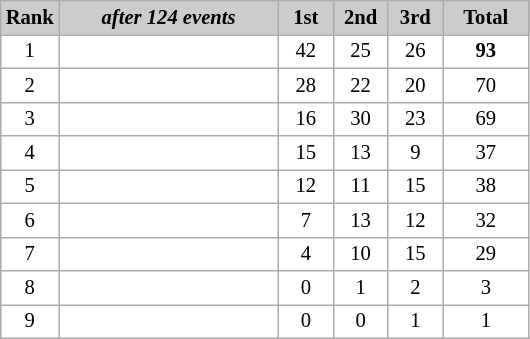<table class="wikitable plainrowheaders" style="background:#fff; font-size:86%; line-height:16px; border:grey solid 1px; border-collapse:collapse;">
<tr style="background:#ccc; text-align:center;">
<th style="background:#ccc;">Rank</th>
<th style="background:#ccc;" width="140"><em>after 124 events</em></th>
<th style="background:#ccc;" width="30">1st</th>
<th style="background:#ccc;" width="30">2nd</th>
<th style="background:#ccc;" width="30">3rd</th>
<th style="background:#ccc;" width="51">Total</th>
</tr>
<tr align=center>
<td>1</td>
<td align=left></td>
<td>42</td>
<td>25</td>
<td>26</td>
<td><strong>93</strong></td>
</tr>
<tr align=center>
<td>2</td>
<td align=left></td>
<td>28</td>
<td>22</td>
<td>20</td>
<td>70</td>
</tr>
<tr align=center>
<td>3</td>
<td align=left></td>
<td>16</td>
<td>30</td>
<td>23</td>
<td>69</td>
</tr>
<tr align=center>
<td>4</td>
<td align=left></td>
<td>15</td>
<td>13</td>
<td>9</td>
<td>37</td>
</tr>
<tr align=center>
<td>5</td>
<td align=left></td>
<td>12</td>
<td>11</td>
<td>15</td>
<td>38</td>
</tr>
<tr align=center>
<td>6</td>
<td align=left></td>
<td>7</td>
<td>13</td>
<td>12</td>
<td>32</td>
</tr>
<tr align=center>
<td>7</td>
<td align=left></td>
<td>4</td>
<td>10</td>
<td>15</td>
<td>29</td>
</tr>
<tr align=center>
<td>8</td>
<td align=left></td>
<td>0</td>
<td>1</td>
<td>2</td>
<td>3</td>
</tr>
<tr align=center>
<td>9</td>
<td align=left></td>
<td>0</td>
<td>0</td>
<td>1</td>
<td>1</td>
</tr>
</table>
